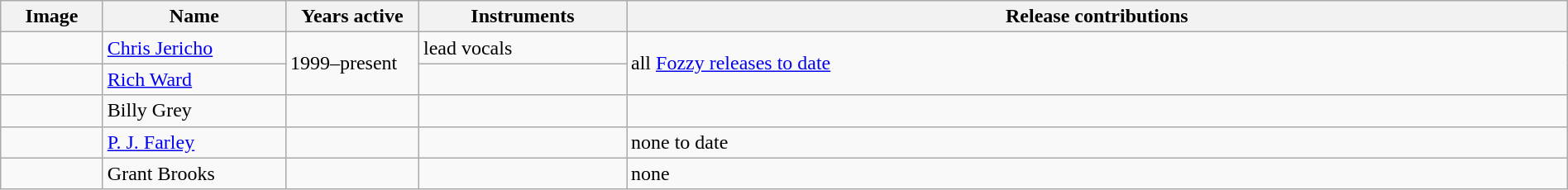<table class="wikitable" border="1" width=100%>
<tr>
<th width="75">Image</th>
<th width="140">Name </th>
<th width="100">Years active</th>
<th width="160">Instruments</th>
<th>Release contributions</th>
</tr>
<tr>
<td></td>
<td><a href='#'>Chris Jericho</a><br></td>
<td rowspan="2">1999–present</td>
<td>lead vocals</td>
<td rowspan="2">all <a href='#'>Fozzy releases to date</a></td>
</tr>
<tr>
<td></td>
<td><a href='#'>Rich Ward</a><br></td>
<td></td>
</tr>
<tr>
<td></td>
<td>Billy Grey<br></td>
<td></td>
<td></td>
<td></td>
</tr>
<tr>
<td></td>
<td><a href='#'>P. J. Farley</a></td>
<td></td>
<td></td>
<td>none to date</td>
</tr>
<tr>
<td></td>
<td>Grant Brooks</td>
<td></td>
<td></td>
<td>none</td>
</tr>
</table>
